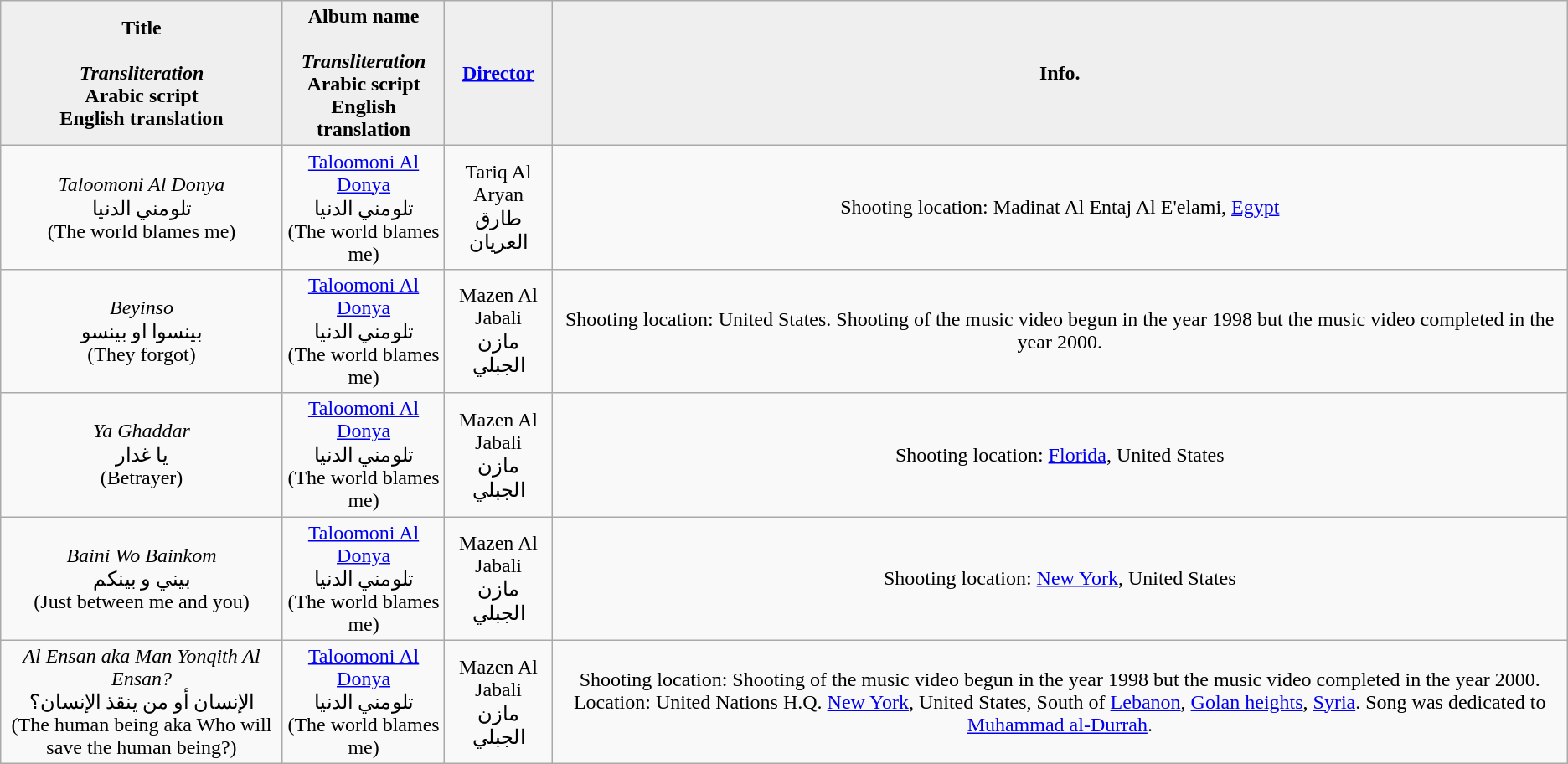<table class="wikitable" style="text-align:center;">
<tr>
<th style="background:#efefef;">Title<br><br><em>Transliteration</em><br>Arabic script<br>English translation</th>
<th style="background:#efefef;">Album name<br><br><em>Transliteration</em><br>Arabic script<br>English translation</th>
<th style="background:#efefef;"><a href='#'>Director</a></th>
<th style="background:#efefef;">Info.</th>
</tr>
<tr>
<td><em>Taloomoni Al Donya</em><br>تلومني الدنيا<br>(The world blames me)</td>
<td><a href='#'>Taloomoni Al Donya</a><br>تلومني الدنيا<br>(The world blames me)</td>
<td>Tariq Al Aryan<br>طارق العريان</td>
<td>Shooting location: Madinat Al Entaj Al E'elami, <a href='#'>Egypt</a></td>
</tr>
<tr>
<td><em>Beyinso</em><br>بينسوا او بينسو<br>(They forgot)</td>
<td><a href='#'>Taloomoni Al Donya</a><br>تلومني الدنيا<br>(The world blames me)</td>
<td>Mazen Al Jabali<br>مازن الجبلي</td>
<td>Shooting location: United States. Shooting of the music video begun in the year 1998 but the music video completed in the year 2000.</td>
</tr>
<tr>
<td><em>Ya Ghaddar</em><br>يا غدار<br>(Betrayer)</td>
<td><a href='#'>Taloomoni Al Donya</a><br>تلومني الدنيا<br>(The world blames me)</td>
<td>Mazen Al Jabali<br>مازن الجبلي</td>
<td>Shooting location: <a href='#'>Florida</a>, United States</td>
</tr>
<tr>
<td><em>Baini Wo Bainkom</em><br>بيني و بينكم<br>(Just between me and you)</td>
<td><a href='#'>Taloomoni Al Donya</a><br>تلومني الدنيا<br>(The world blames me)</td>
<td>Mazen Al Jabali<br>مازن الجبلي</td>
<td>Shooting location: <a href='#'>New York</a>, United States</td>
</tr>
<tr>
<td><em>Al Ensan aka Man Yonqith Al Ensan?</em><br>الإنسان أو من ينقذ الإنسان؟<br>(The human being aka Who will save the human being?)</td>
<td><a href='#'>Taloomoni Al Donya</a><br>تلومني الدنيا<br>(The world blames me)</td>
<td>Mazen Al Jabali<br>مازن الجبلي</td>
<td>Shooting location: Shooting of the music video begun in the year 1998 but the music video completed in the year 2000. Location: United Nations H.Q. <a href='#'>New York</a>, United States, South of <a href='#'>Lebanon</a>, <a href='#'>Golan heights</a>, <a href='#'>Syria</a>. Song was dedicated to <a href='#'>Muhammad al-Durrah</a>.</td>
</tr>
</table>
